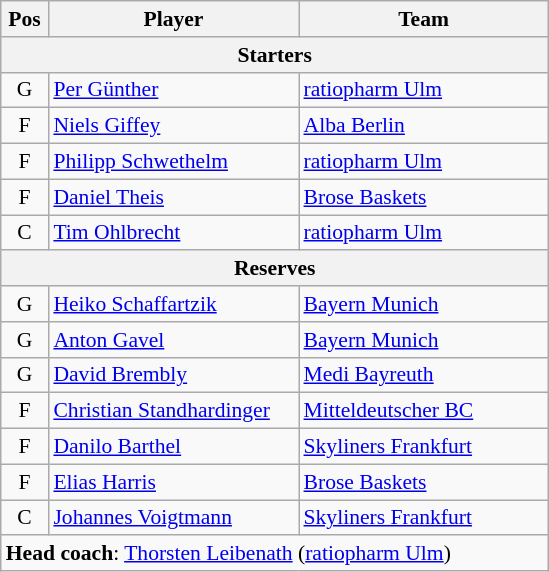<table class="wikitable" style="text-align:center; font-size:90%;">
<tr>
<th scope="col" style="width:25px;">Pos</th>
<th scope="col" style="width:160px;">Player</th>
<th scope="col" style="width:160px;">Team</th>
</tr>
<tr>
<th scope="col" colspan="5">Starters</th>
</tr>
<tr>
<td>G</td>
<td style="text-align:left"><a href='#'>Per Günther</a></td>
<td style="text-align:left"><a href='#'>ratiopharm Ulm</a></td>
</tr>
<tr>
<td>F</td>
<td style="text-align:left"><a href='#'>Niels Giffey</a></td>
<td style="text-align:left"><a href='#'>Alba Berlin</a></td>
</tr>
<tr>
<td>F</td>
<td style="text-align:left"><a href='#'>Philipp Schwethelm</a></td>
<td style="text-align:left"><a href='#'>ratiopharm Ulm</a></td>
</tr>
<tr>
<td>F</td>
<td style="text-align:left"><a href='#'>Daniel Theis</a></td>
<td style="text-align:left"><a href='#'>Brose Baskets</a></td>
</tr>
<tr>
<td>C</td>
<td style="text-align:left"><a href='#'>Tim Ohlbrecht</a></td>
<td style="text-align:left"><a href='#'>ratiopharm Ulm</a></td>
</tr>
<tr>
<th scope="col" colspan="5">Reserves</th>
</tr>
<tr>
<td>G</td>
<td style="text-align:left"><a href='#'>Heiko Schaffartzik</a></td>
<td style="text-align:left"><a href='#'>Bayern Munich</a></td>
</tr>
<tr>
<td>G</td>
<td style="text-align:left"><a href='#'>Anton Gavel</a></td>
<td style="text-align:left"><a href='#'>Bayern Munich</a></td>
</tr>
<tr>
<td>G</td>
<td style="text-align:left"><a href='#'>David Brembly</a></td>
<td style="text-align:left"><a href='#'>Medi Bayreuth</a></td>
</tr>
<tr>
<td>F</td>
<td style="text-align:left"><a href='#'>Christian Standhardinger</a></td>
<td style="text-align:left"><a href='#'>Mitteldeutscher BC</a></td>
</tr>
<tr>
<td>F</td>
<td style="text-align:left"><a href='#'>Danilo Barthel</a></td>
<td style="text-align:left"><a href='#'>Skyliners Frankfurt</a></td>
</tr>
<tr>
<td>F</td>
<td style="text-align:left"><a href='#'>Elias Harris</a></td>
<td style="text-align:left"><a href='#'>Brose Baskets</a></td>
</tr>
<tr>
<td>C</td>
<td style="text-align:left"><a href='#'>Johannes Voigtmann</a></td>
<td style="text-align:left"><a href='#'>Skyliners Frankfurt</a></td>
</tr>
<tr>
<td style="text-align:left" colspan="5"><strong>Head coach</strong>: <a href='#'>Thorsten Leibenath</a> (<a href='#'>ratiopharm Ulm</a>)</td>
</tr>
</table>
